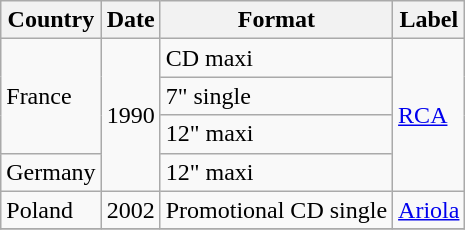<table class=wikitable>
<tr>
<th>Country</th>
<th>Date</th>
<th>Format</th>
<th>Label</th>
</tr>
<tr>
<td rowspan="3">France</td>
<td rowspan="4">1990</td>
<td>CD maxi</td>
<td rowspan="4"><a href='#'>RCA</a></td>
</tr>
<tr>
<td>7" single</td>
</tr>
<tr>
<td>12" maxi</td>
</tr>
<tr>
<td>Germany</td>
<td>12" maxi</td>
</tr>
<tr>
<td>Poland</td>
<td>2002</td>
<td>Promotional CD single</td>
<td><a href='#'>Ariola</a></td>
</tr>
<tr>
</tr>
</table>
